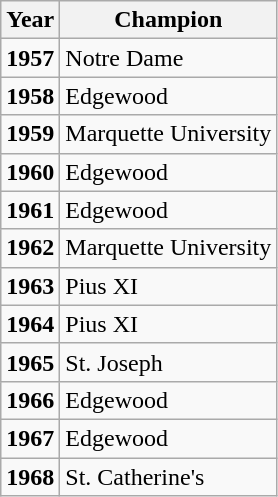<table class="wikitable">
<tr>
<th>Year</th>
<th>Champion</th>
</tr>
<tr>
<td><strong>1957</strong></td>
<td>Notre Dame</td>
</tr>
<tr>
<td><strong>1958</strong></td>
<td>Edgewood</td>
</tr>
<tr>
<td><strong>1959</strong></td>
<td>Marquette University</td>
</tr>
<tr>
<td><strong>1960</strong></td>
<td>Edgewood</td>
</tr>
<tr>
<td><strong>1961</strong></td>
<td>Edgewood</td>
</tr>
<tr>
<td><strong>1962</strong></td>
<td>Marquette University</td>
</tr>
<tr>
<td><strong>1963</strong></td>
<td>Pius XI</td>
</tr>
<tr>
<td><strong>1964</strong></td>
<td>Pius XI</td>
</tr>
<tr>
<td><strong>1965</strong></td>
<td>St. Joseph</td>
</tr>
<tr>
<td><strong>1966</strong></td>
<td>Edgewood</td>
</tr>
<tr>
<td><strong>1967</strong></td>
<td>Edgewood</td>
</tr>
<tr>
<td><strong>1968</strong></td>
<td>St. Catherine's</td>
</tr>
</table>
